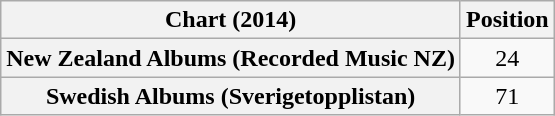<table class="wikitable sortable plainrowheaders" style="text-align:center">
<tr>
<th scope="col">Chart (2014)</th>
<th scope="col">Position</th>
</tr>
<tr>
<th scope="row">New Zealand Albums (Recorded Music NZ)</th>
<td>24</td>
</tr>
<tr>
<th scope="row">Swedish Albums (Sverigetopplistan)</th>
<td>71</td>
</tr>
</table>
